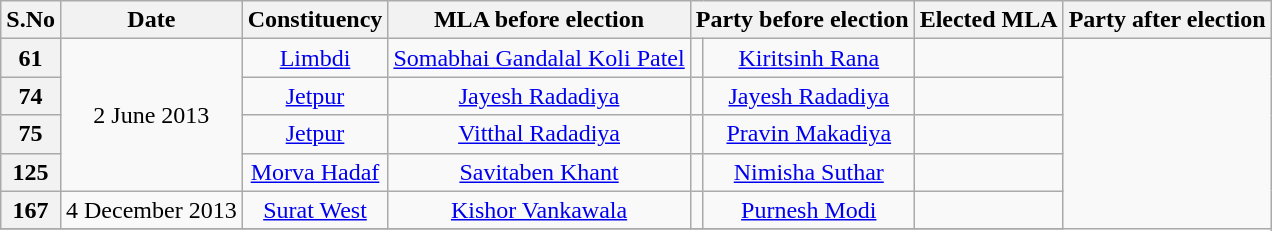<table class="wikitable sortable" style="text-align:center;">
<tr>
<th>S.No</th>
<th>Date</th>
<th>Constituency</th>
<th>MLA before election</th>
<th colspan="2">Party before election</th>
<th>Elected MLA</th>
<th colspan="2">Party after election</th>
</tr>
<tr>
<th>61</th>
<td Rowspan=4>2 June 2013</td>
<td><a href='#'>Limbdi</a></td>
<td><a href='#'>Somabhai Gandalal Koli Patel</a></td>
<td></td>
<td><a href='#'>Kiritsinh Rana</a></td>
<td></td>
</tr>
<tr>
<th>74</th>
<td><a href='#'>Jetpur</a></td>
<td><a href='#'>Jayesh Radadiya</a></td>
<td></td>
<td><a href='#'>Jayesh Radadiya</a></td>
<td></td>
</tr>
<tr>
<th>75</th>
<td><a href='#'>Jetpur</a></td>
<td><a href='#'>Vitthal Radadiya</a></td>
<td></td>
<td><a href='#'>Pravin Makadiya</a></td>
<td></td>
</tr>
<tr>
<th>125</th>
<td><a href='#'>Morva Hadaf</a></td>
<td><a href='#'>Savitaben Khant</a></td>
<td></td>
<td><a href='#'>Nimisha Suthar</a></td>
<td></td>
</tr>
<tr>
<th>167</th>
<td>4 December 2013</td>
<td><a href='#'>Surat West</a></td>
<td><a href='#'>Kishor Vankawala</a></td>
<td></td>
<td><a href='#'>Purnesh Modi</a></td>
<td></td>
</tr>
<tr>
</tr>
</table>
